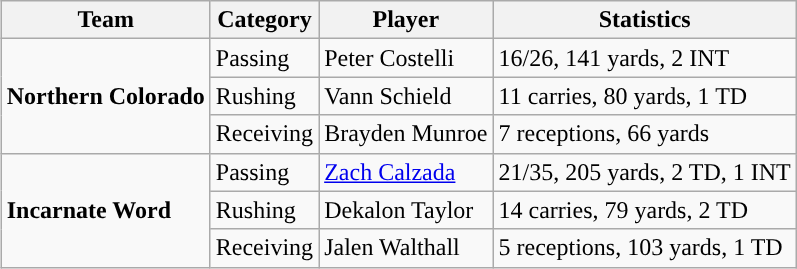<table class="wikitable" style="float: right;">
<tr>
<th>Team</th>
<th>Category</th>
<th>Player</th>
<th>Statistics</th>
</tr>
<tr>
<td rowspan=3><strong>Northern Colorado</strong></td>
<td>Passing</td>
<td>Peter Costelli</td>
<td>16/26, 141 yards, 2 INT</td>
</tr>
<tr>
<td>Rushing</td>
<td>Vann Schield</td>
<td>11 carries, 80 yards, 1 TD</td>
</tr>
<tr>
<td>Receiving</td>
<td>Brayden Munroe</td>
<td>7 receptions, 66 yards</td>
</tr>
<tr>
<td rowspan=3><strong>Incarnate Word</strong></td>
<td>Passing</td>
<td><a href='#'>Zach Calzada</a></td>
<td>21/35, 205 yards, 2 TD, 1 INT</td>
</tr>
<tr>
<td>Rushing</td>
<td>Dekalon Taylor</td>
<td>14 carries, 79 yards, 2 TD</td>
</tr>
<tr>
<td>Receiving</td>
<td>Jalen Walthall</td>
<td>5 receptions, 103 yards, 1 TD</td>
</tr>
</table>
